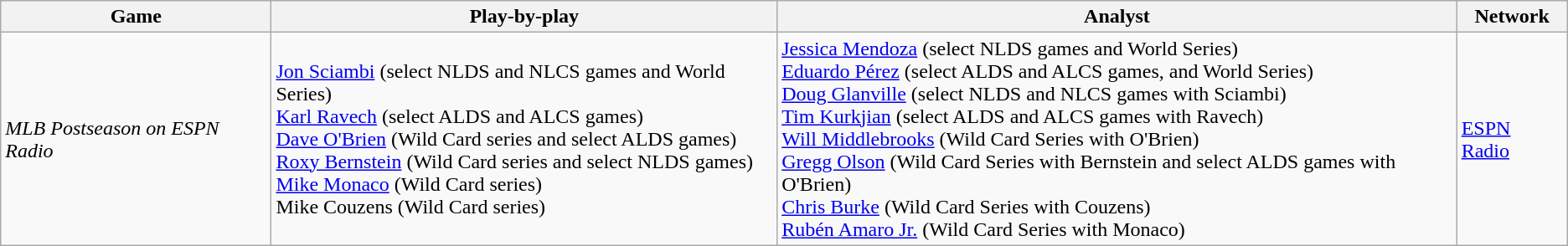<table class="wikitable">
<tr>
<th>Game</th>
<th>Play-by-play</th>
<th>Analyst</th>
<th>Network</th>
</tr>
<tr>
<td><em>MLB Postseason on ESPN Radio</em></td>
<td><a href='#'>Jon Sciambi</a> (select NLDS and NLCS games and World Series)<br><a href='#'>Karl Ravech</a> (select ALDS and ALCS games)<br><a href='#'>Dave O'Brien</a> (Wild Card series and select ALDS games)<br><a href='#'>Roxy Bernstein</a> (Wild Card series and select NLDS games)<br><a href='#'>Mike Monaco</a> (Wild Card series)<br>Mike Couzens (Wild Card series)</td>
<td><a href='#'>Jessica Mendoza</a> (select NLDS games and World Series)<br><a href='#'>Eduardo Pérez</a> (select ALDS and ALCS games, and World Series)<br><a href='#'>Doug Glanville</a> (select NLDS and NLCS games with Sciambi)<br><a href='#'>Tim Kurkjian</a> (select ALDS and ALCS games with Ravech)<br><a href='#'>Will Middlebrooks</a> (Wild Card Series with O'Brien)<br><a href='#'>Gregg Olson</a> (Wild Card Series with Bernstein and select ALDS games with O'Brien)<br><a href='#'>Chris Burke</a> (Wild Card Series with Couzens)<br><a href='#'>Rubén Amaro Jr.</a> (Wild Card Series with Monaco)</td>
<td><a href='#'>ESPN Radio</a></td>
</tr>
</table>
